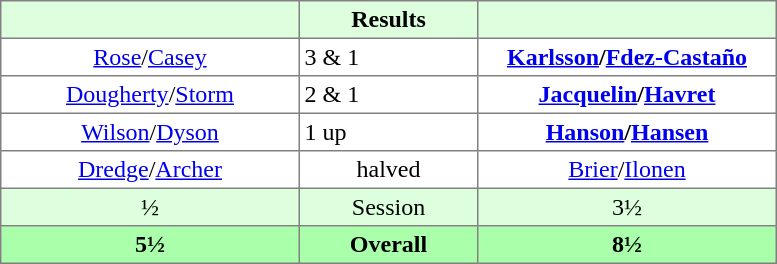<table border="1" cellpadding="3" style="border-collapse:collapse; text-align:center;">
<tr style="background:#ddffdd;">
<th style="width:12em;"> </th>
<th style="width:7em;">Results</th>
<th style="width:12em;"></th>
</tr>
<tr>
<td><a href='#'>Rose</a>/<a href='#'>Casey</a></td>
<td align=left> 3 & 1</td>
<td><strong><a href='#'>Karlsson</a>/<a href='#'>Fdez-Castaño</a></strong></td>
</tr>
<tr>
<td><a href='#'>Dougherty</a>/<a href='#'>Storm</a></td>
<td align=left> 2 & 1</td>
<td><strong><a href='#'>Jacquelin</a>/<a href='#'>Havret</a></strong></td>
</tr>
<tr>
<td><a href='#'>Wilson</a>/<a href='#'>Dyson</a></td>
<td align=left> 1 up</td>
<td><strong><a href='#'>Hanson</a>/<a href='#'>Hansen</a></strong></td>
</tr>
<tr>
<td><a href='#'>Dredge</a>/<a href='#'>Archer</a></td>
<td>halved</td>
<td><a href='#'>Brier</a>/<a href='#'>Ilonen</a></td>
</tr>
<tr style="background:#ddffdd;">
<td>½</td>
<td>Session</td>
<td>3½</td>
</tr>
<tr style="background:#aaffaa;">
<th>5½</th>
<th>Overall</th>
<th>8½</th>
</tr>
</table>
